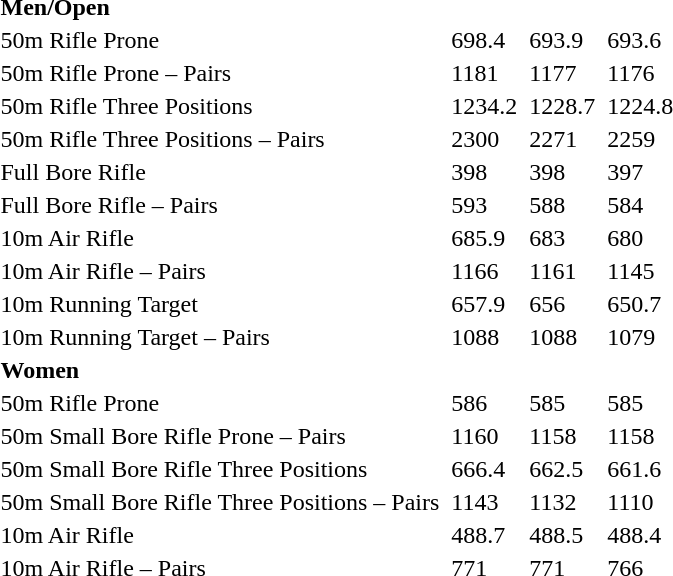<table>
<tr>
<td colspan=7><strong>Men/Open</strong></td>
</tr>
<tr>
<td>50m Rifle Prone</td>
<td></td>
<td>698.4</td>
<td></td>
<td>693.9</td>
<td></td>
<td>693.6</td>
</tr>
<tr>
<td>50m Rifle Prone – Pairs</td>
<td></td>
<td>1181</td>
<td></td>
<td>1177</td>
<td></td>
<td>1176</td>
</tr>
<tr>
<td>50m Rifle Three Positions</td>
<td></td>
<td>1234.2</td>
<td></td>
<td>1228.7</td>
<td></td>
<td>1224.8</td>
</tr>
<tr>
<td>50m Rifle Three Positions – Pairs</td>
<td></td>
<td>2300</td>
<td></td>
<td>2271</td>
<td></td>
<td>2259</td>
</tr>
<tr>
<td>Full Bore Rifle</td>
<td></td>
<td>398</td>
<td></td>
<td>398</td>
<td></td>
<td>397</td>
</tr>
<tr>
<td>Full Bore Rifle – Pairs</td>
<td></td>
<td>593</td>
<td></td>
<td>588</td>
<td></td>
<td>584</td>
</tr>
<tr>
<td>10m Air Rifle</td>
<td></td>
<td>685.9</td>
<td></td>
<td>683</td>
<td></td>
<td>680</td>
</tr>
<tr>
<td>10m Air Rifle – Pairs</td>
<td></td>
<td>1166</td>
<td></td>
<td>1161</td>
<td></td>
<td>1145</td>
</tr>
<tr>
<td>10m Running Target</td>
<td></td>
<td>657.9</td>
<td></td>
<td>656</td>
<td></td>
<td>650.7</td>
</tr>
<tr>
<td>10m Running Target – Pairs</td>
<td></td>
<td>1088</td>
<td></td>
<td>1088</td>
<td></td>
<td>1079</td>
</tr>
<tr>
<td colspan=7><strong>Women</strong></td>
</tr>
<tr>
<td>50m Rifle Prone</td>
<td></td>
<td>586</td>
<td></td>
<td>585</td>
<td></td>
<td>585</td>
</tr>
<tr>
<td>50m Small Bore Rifle Prone – Pairs</td>
<td></td>
<td>1160</td>
<td></td>
<td>1158</td>
<td></td>
<td>1158</td>
</tr>
<tr>
<td>50m Small Bore Rifle Three Positions</td>
<td></td>
<td>666.4</td>
<td></td>
<td>662.5</td>
<td></td>
<td>661.6</td>
</tr>
<tr>
<td>50m Small Bore Rifle Three Positions – Pairs</td>
<td></td>
<td>1143</td>
<td></td>
<td>1132</td>
<td></td>
<td>1110</td>
</tr>
<tr>
<td>10m Air Rifle</td>
<td></td>
<td>488.7</td>
<td></td>
<td>488.5</td>
<td></td>
<td>488.4</td>
</tr>
<tr>
<td>10m Air Rifle – Pairs</td>
<td></td>
<td>771</td>
<td></td>
<td>771</td>
<td></td>
<td>766</td>
</tr>
</table>
